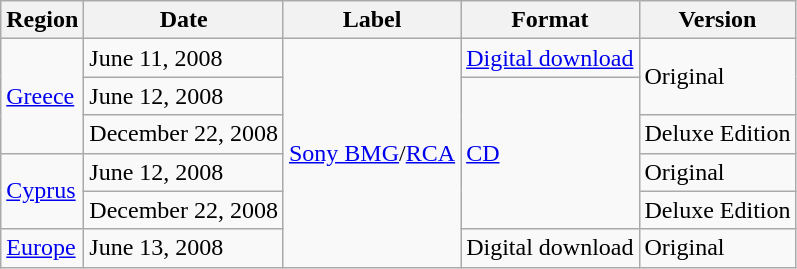<table class=wikitable>
<tr>
<th>Region</th>
<th>Date</th>
<th>Label</th>
<th>Format</th>
<th>Version</th>
</tr>
<tr>
<td rowspan="3"><a href='#'>Greece</a></td>
<td>June 11, 2008</td>
<td rowspan="6"><a href='#'>Sony BMG</a>/<a href='#'>RCA</a></td>
<td><a href='#'>Digital download</a></td>
<td rowspan="2">Original</td>
</tr>
<tr>
<td>June 12, 2008</td>
<td rowspan="4"><a href='#'>CD</a></td>
</tr>
<tr>
<td>December 22, 2008</td>
<td>Deluxe Edition</td>
</tr>
<tr>
<td rowspan="2"><a href='#'>Cyprus</a></td>
<td>June 12, 2008</td>
<td>Original</td>
</tr>
<tr>
<td>December 22, 2008</td>
<td>Deluxe Edition</td>
</tr>
<tr>
<td><a href='#'>Europe</a></td>
<td>June 13, 2008</td>
<td>Digital download</td>
<td>Original</td>
</tr>
</table>
